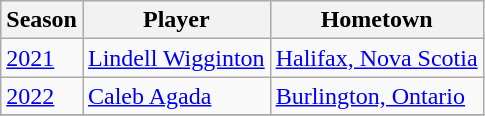<table class="wikitable">
<tr>
<th>Season</th>
<th>Player</th>
<th>Hometown</th>
</tr>
<tr>
<td><a href='#'>2021</a></td>
<td><a href='#'>Lindell Wigginton</a></td>
<td><a href='#'>Halifax, Nova Scotia</a></td>
</tr>
<tr>
<td><a href='#'>2022</a></td>
<td><a href='#'>Caleb Agada</a></td>
<td><a href='#'>Burlington, Ontario</a></td>
</tr>
<tr>
</tr>
</table>
